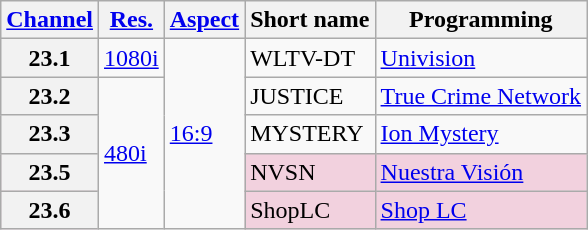<table class="wikitable">
<tr>
<th scope = "col"><a href='#'>Channel</a></th>
<th scope = "col"><a href='#'>Res.</a></th>
<th scope = "col"><a href='#'>Aspect</a></th>
<th scope = "col">Short name</th>
<th scope = "col">Programming</th>
</tr>
<tr>
<th scope = "row">23.1</th>
<td><a href='#'>1080i</a></td>
<td rowspan="5"><a href='#'>16:9</a></td>
<td>WLTV-DT</td>
<td><a href='#'>Univision</a></td>
</tr>
<tr>
<th scope = "row">23.2</th>
<td rowspan="4"><a href='#'>480i</a></td>
<td>JUSTICE</td>
<td><a href='#'>True Crime Network</a></td>
</tr>
<tr>
<th scope = "row">23.3</th>
<td>MYSTERY</td>
<td><a href='#'>Ion Mystery</a></td>
</tr>
<tr style="background-color: #f2d1de;">
<th scope = "row">23.5</th>
<td>NVSN</td>
<td><a href='#'>Nuestra Visión</a> </td>
</tr>
<tr style="background-color: #f2d1de;">
<th scope = "row">23.6</th>
<td>ShopLC</td>
<td><a href='#'>Shop LC</a> </td>
</tr>
</table>
